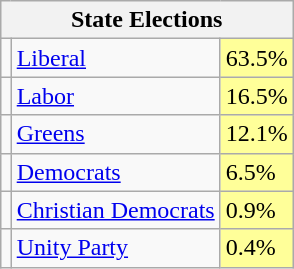<table class="wikitable" style="float:right; clear:right; margin-left:1em">
<tr>
<th colspan=3>State Elections</th>
</tr>
<tr>
<td></td>
<td><a href='#'>Liberal</a></td>
<td bgcolor="FFFF99">63.5%</td>
</tr>
<tr>
<td></td>
<td><a href='#'>Labor</a></td>
<td bgcolor="FFFF99">16.5%</td>
</tr>
<tr>
<td></td>
<td><a href='#'>Greens</a></td>
<td bgcolor="FFFF99">12.1%</td>
</tr>
<tr>
<td></td>
<td><a href='#'>Democrats</a></td>
<td bgcolor="FFFF99">6.5%</td>
</tr>
<tr>
<td></td>
<td><a href='#'>Christian Democrats</a></td>
<td bgcolor="FFFF99">0.9%</td>
</tr>
<tr>
<td></td>
<td><a href='#'>Unity Party</a></td>
<td bgcolor="FFFF99">0.4%</td>
</tr>
</table>
